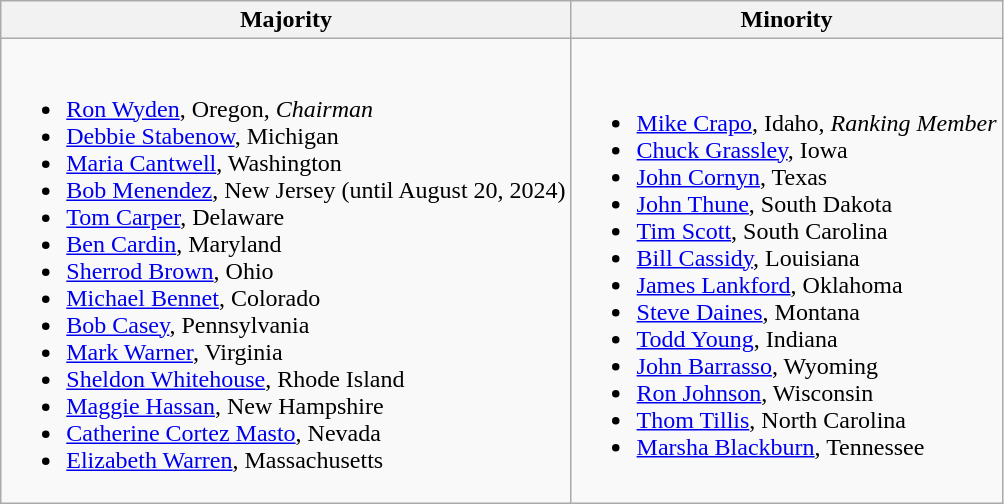<table class="wikitable">
<tr>
<th>Majority</th>
<th>Minority</th>
</tr>
<tr>
<td><br><ul><li><a href='#'>Ron Wyden</a>, Oregon, <em>Chairman</em></li><li><a href='#'>Debbie Stabenow</a>, Michigan</li><li><a href='#'>Maria Cantwell</a>, Washington</li><li><a href='#'>Bob Menendez</a>, New Jersey (until August 20, 2024)</li><li><a href='#'>Tom Carper</a>, Delaware</li><li><a href='#'>Ben Cardin</a>, Maryland</li><li><a href='#'>Sherrod Brown</a>, Ohio</li><li><a href='#'>Michael Bennet</a>, Colorado</li><li><a href='#'>Bob Casey</a>, Pennsylvania</li><li><a href='#'>Mark Warner</a>, Virginia</li><li><a href='#'>Sheldon Whitehouse</a>, Rhode Island</li><li><a href='#'>Maggie Hassan</a>, New Hampshire</li><li><a href='#'>Catherine Cortez Masto</a>, Nevada</li><li><a href='#'>Elizabeth Warren</a>, Massachusetts</li></ul></td>
<td><br><ul><li><a href='#'>Mike Crapo</a>, Idaho, <em>Ranking Member</em></li><li><a href='#'>Chuck Grassley</a>, Iowa</li><li><a href='#'>John Cornyn</a>, Texas</li><li><a href='#'>John Thune</a>, South Dakota</li><li><a href='#'>Tim Scott</a>, South Carolina</li><li><a href='#'>Bill Cassidy</a>, Louisiana</li><li><a href='#'>James Lankford</a>, Oklahoma</li><li><a href='#'>Steve Daines</a>, Montana</li><li><a href='#'>Todd Young</a>, Indiana</li><li><a href='#'>John Barrasso</a>, Wyoming</li><li><a href='#'>Ron Johnson</a>, Wisconsin</li><li><a href='#'>Thom Tillis</a>, North Carolina</li><li><a href='#'>Marsha Blackburn</a>, Tennessee</li></ul></td>
</tr>
</table>
